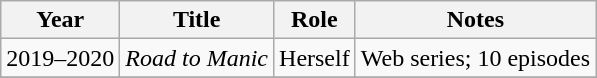<table class="wikitable sortable">
<tr>
<th>Year</th>
<th>Title</th>
<th>Role</th>
<th class="unsortable">Notes</th>
</tr>
<tr>
<td>2019–2020</td>
<td><em>Road to Manic</em></td>
<td>Herself</td>
<td>Web series; 10 episodes</td>
</tr>
<tr>
</tr>
</table>
